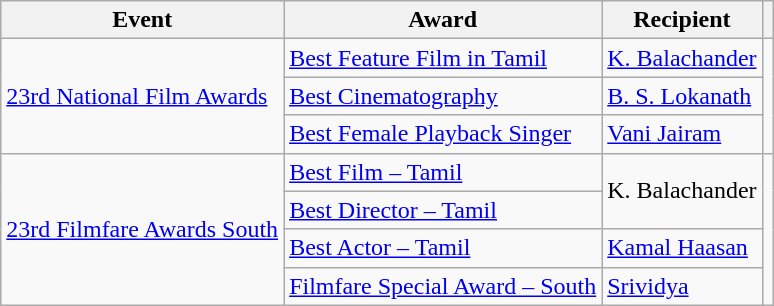<table class="wikitable">
<tr>
<th>Event</th>
<th>Award</th>
<th>Recipient</th>
<th></th>
</tr>
<tr>
<td rowspan="3"><a href='#'>23rd National Film Awards</a></td>
<td><a href='#'>Best Feature Film in Tamil</a></td>
<td><a href='#'>K. Balachander</a></td>
<td rowspan="3" style="text-align: center;"><br></td>
</tr>
<tr>
<td><a href='#'>Best Cinematography</a></td>
<td><a href='#'>B. S. Lokanath</a></td>
</tr>
<tr>
<td><a href='#'>Best Female Playback Singer</a></td>
<td><a href='#'>Vani Jairam</a></td>
</tr>
<tr>
<td rowspan="4"><a href='#'>23rd Filmfare Awards South</a></td>
<td><a href='#'>Best Film – Tamil</a></td>
<td rowspan="2">K. Balachander</td>
<td rowspan="4" style="text-align: center;"><br><br></td>
</tr>
<tr>
<td><a href='#'>Best Director – Tamil</a></td>
</tr>
<tr>
<td><a href='#'>Best Actor – Tamil</a></td>
<td><a href='#'>Kamal Haasan</a></td>
</tr>
<tr>
<td><a href='#'>Filmfare Special Award&nbsp;– South</a></td>
<td><a href='#'>Srividya</a></td>
</tr>
</table>
